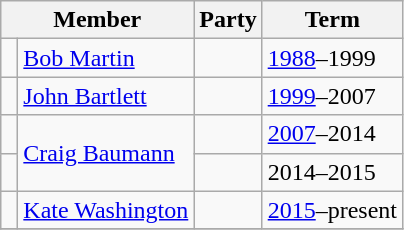<table class="wikitable">
<tr>
<th colspan=2>Member</th>
<th>Party</th>
<th>Term</th>
</tr>
<tr>
<td> </td>
<td><a href='#'>Bob Martin</a></td>
<td></td>
<td><a href='#'>1988</a>–1999</td>
</tr>
<tr>
<td> </td>
<td><a href='#'>John Bartlett</a></td>
<td></td>
<td><a href='#'>1999</a>–2007</td>
</tr>
<tr>
<td> </td>
<td rowspan=2><a href='#'>Craig Baumann</a></td>
<td></td>
<td><a href='#'>2007</a>–2014</td>
</tr>
<tr>
<td> </td>
<td></td>
<td>2014–2015</td>
</tr>
<tr>
<td> </td>
<td><a href='#'>Kate Washington</a></td>
<td></td>
<td><a href='#'>2015</a>–present</td>
</tr>
<tr>
</tr>
</table>
